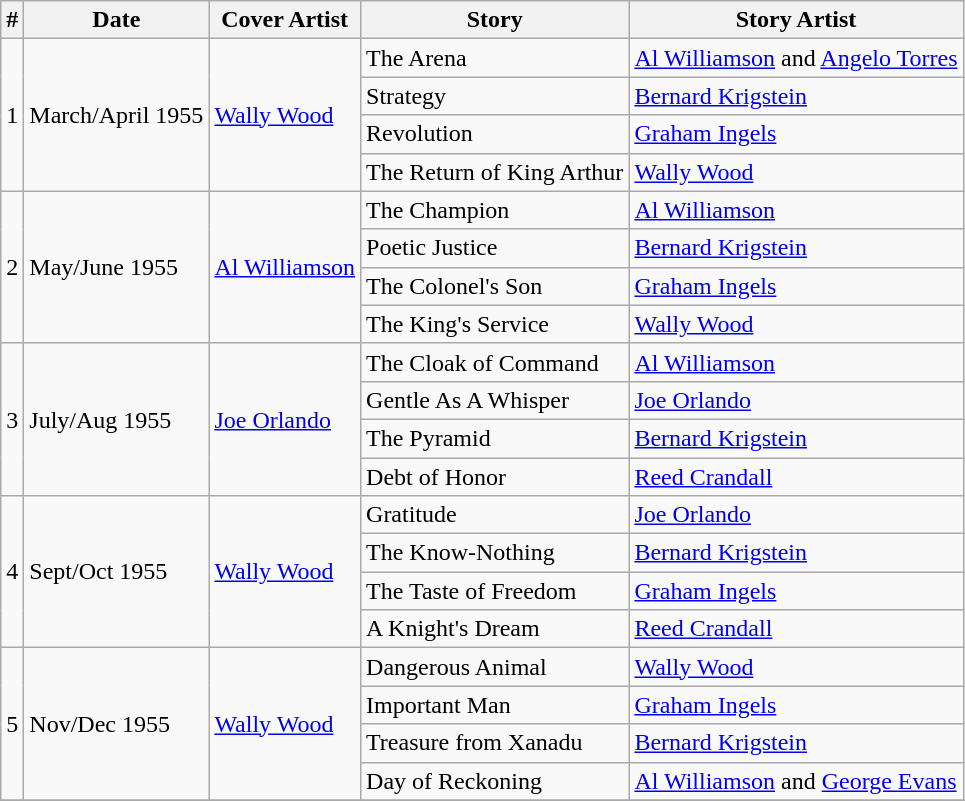<table class="wikitable">
<tr>
<th>#</th>
<th>Date</th>
<th>Cover Artist</th>
<th>Story</th>
<th>Story Artist</th>
</tr>
<tr>
<td rowspan="4">1</td>
<td rowspan="4">March/April 1955</td>
<td rowspan="4"><a href='#'>Wally Wood</a></td>
<td>The Arena</td>
<td><a href='#'>Al Williamson</a> and <a href='#'>Angelo Torres</a></td>
</tr>
<tr>
<td>Strategy</td>
<td><a href='#'>Bernard Krigstein</a></td>
</tr>
<tr>
<td>Revolution</td>
<td><a href='#'>Graham Ingels</a></td>
</tr>
<tr>
<td>The Return of King Arthur</td>
<td><a href='#'>Wally Wood</a></td>
</tr>
<tr>
<td rowspan="4">2</td>
<td rowspan="4">May/June 1955</td>
<td rowspan="4"><a href='#'>Al Williamson</a></td>
<td>The Champion</td>
<td><a href='#'>Al Williamson</a></td>
</tr>
<tr>
<td>Poetic Justice</td>
<td><a href='#'>Bernard Krigstein</a></td>
</tr>
<tr>
<td>The Colonel's Son</td>
<td><a href='#'>Graham Ingels</a></td>
</tr>
<tr>
<td>The King's Service</td>
<td><a href='#'>Wally Wood</a></td>
</tr>
<tr>
<td rowspan="4">3</td>
<td rowspan="4">July/Aug 1955</td>
<td rowspan="4"><a href='#'>Joe Orlando</a></td>
<td>The Cloak of Command</td>
<td><a href='#'>Al Williamson</a></td>
</tr>
<tr>
<td>Gentle As A Whisper</td>
<td><a href='#'>Joe Orlando</a></td>
</tr>
<tr>
<td>The Pyramid</td>
<td><a href='#'>Bernard Krigstein</a></td>
</tr>
<tr>
<td>Debt of Honor</td>
<td><a href='#'>Reed Crandall</a></td>
</tr>
<tr>
<td rowspan="4">4</td>
<td rowspan="4">Sept/Oct 1955</td>
<td rowspan="4"><a href='#'>Wally Wood</a></td>
<td>Gratitude</td>
<td><a href='#'>Joe Orlando</a></td>
</tr>
<tr>
<td>The Know-Nothing</td>
<td><a href='#'>Bernard Krigstein</a></td>
</tr>
<tr>
<td>The Taste of Freedom</td>
<td><a href='#'>Graham Ingels</a></td>
</tr>
<tr>
<td>A Knight's Dream</td>
<td><a href='#'>Reed Crandall</a></td>
</tr>
<tr>
<td rowspan="4">5</td>
<td rowspan="4">Nov/Dec 1955</td>
<td rowspan="4"><a href='#'>Wally Wood</a></td>
<td>Dangerous Animal</td>
<td><a href='#'>Wally Wood</a></td>
</tr>
<tr>
<td>Important Man</td>
<td><a href='#'>Graham Ingels</a></td>
</tr>
<tr>
<td>Treasure from Xanadu</td>
<td><a href='#'>Bernard Krigstein</a></td>
</tr>
<tr>
<td>Day of Reckoning</td>
<td><a href='#'>Al Williamson</a> and <a href='#'>George Evans</a></td>
</tr>
<tr>
</tr>
</table>
